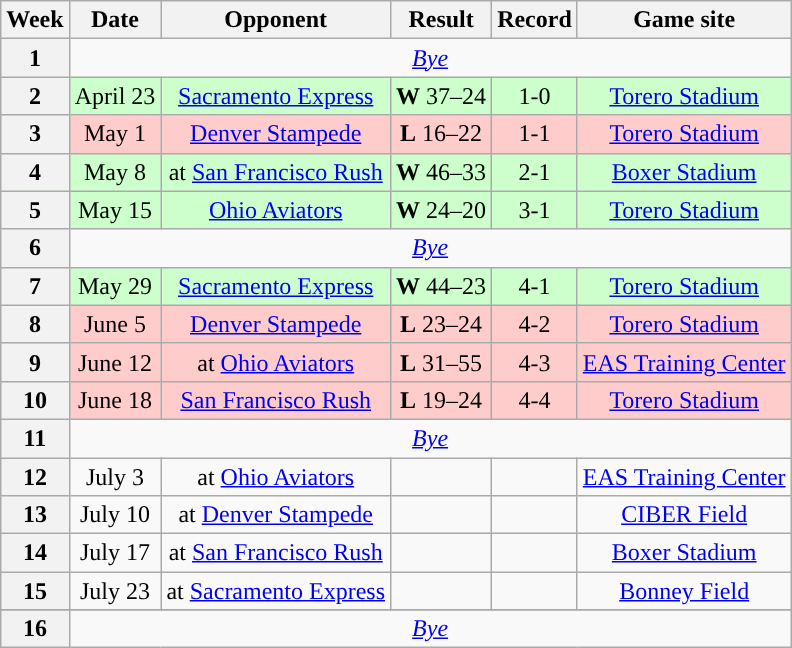<table class="wikitable" style="text-align:center">
<tr>
<th>Week</th>
<th>Date</th>
<th>Opponent</th>
<th>Result</th>
<th>Record</th>
<th>Game site</th>
</tr>
<tr>
<th>1</th>
<td colspan=8><em><a href='#'>Bye</a></em></td>
</tr>
<tr style="background:#cfc">
<th>2</th>
<td>April 23</td>
<td><a href='#'>Sacramento Express</a></td>
<td><strong>W</strong> 37–24</td>
<td>1-0</td>
<td><a href='#'>Torero Stadium</a></td>
</tr>
<tr style="background:#fcc">
<th>3</th>
<td>May 1</td>
<td><a href='#'>Denver Stampede</a></td>
<td><strong>L</strong> 16–22</td>
<td>1-1</td>
<td><a href='#'>Torero Stadium</a></td>
</tr>
<tr style="background:#cfc">
<th>4</th>
<td>May 8</td>
<td>at <a href='#'>San Francisco Rush</a></td>
<td><strong>W</strong> 46–33</td>
<td>2-1</td>
<td><a href='#'>Boxer Stadium</a></td>
</tr>
<tr style="background:#cfc">
<th>5</th>
<td>May 15</td>
<td><a href='#'>Ohio Aviators</a></td>
<td><strong>W</strong> 24–20</td>
<td>3-1</td>
<td><a href='#'>Torero Stadium</a></td>
</tr>
<tr>
<th>6</th>
<td colspan=8><em><a href='#'>Bye</a></em></td>
</tr>
<tr style="background:#cfc">
<th>7</th>
<td>May 29</td>
<td><a href='#'>Sacramento Express</a></td>
<td><strong>W</strong> 44–23</td>
<td>4-1</td>
<td><a href='#'>Torero Stadium</a></td>
</tr>
<tr style="background:#fcc">
<th>8</th>
<td>June 5</td>
<td><a href='#'>Denver Stampede</a></td>
<td><strong>L</strong> 23–24</td>
<td>4-2</td>
<td><a href='#'>Torero Stadium</a></td>
</tr>
<tr style="background:#fcc">
<th>9</th>
<td>June 12</td>
<td>at <a href='#'>Ohio Aviators</a></td>
<td><strong>L</strong> 31–55</td>
<td>4-3</td>
<td><a href='#'>EAS Training Center</a></td>
</tr>
<tr style="background:#fcc">
<th>10</th>
<td>June 18</td>
<td><a href='#'>San Francisco Rush</a></td>
<td><strong>L</strong> 19–24</td>
<td>4-4</td>
<td><a href='#'>Torero Stadium</a></td>
</tr>
<tr>
<th>11</th>
<td colspan=8><em><a href='#'>Bye</a></em></td>
</tr>
<tr style="background:#">
<th>12</th>
<td>July 3</td>
<td>at <a href='#'>Ohio Aviators</a></td>
<td></td>
<td></td>
<td><a href='#'>EAS Training Center</a></td>
</tr>
<tr style="background:#">
<th>13</th>
<td>July 10</td>
<td>at <a href='#'>Denver Stampede</a></td>
<td></td>
<td></td>
<td><a href='#'>CIBER Field</a></td>
</tr>
<tr style="background:#">
<th>14</th>
<td>July 17</td>
<td>at <a href='#'>San Francisco Rush</a></td>
<td></td>
<td></td>
<td><a href='#'>Boxer Stadium</a></td>
</tr>
<tr style="background:#">
<th>15</th>
<td>July 23</td>
<td>at <a href='#'>Sacramento Express</a></td>
<td></td>
<td></td>
<td><a href='#'>Bonney Field</a></td>
</tr>
<tr>
</tr>
<tr>
<th>16</th>
<td colspan=8><em><a href='#'>Bye</a></em></td>
</tr>
</table>
